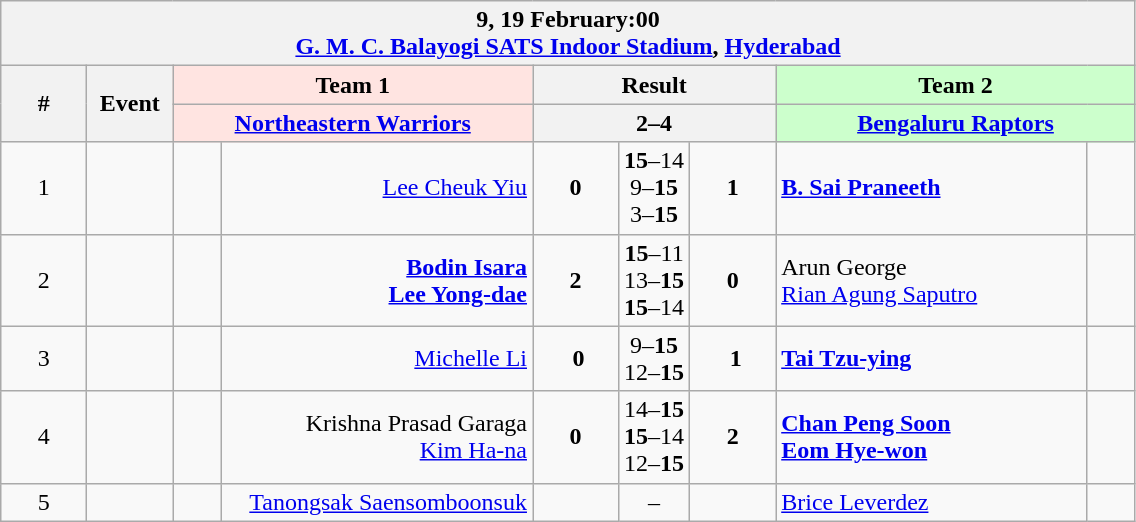<table class="wikitable">
<tr>
<th colspan="9">9, 19 February:00<br><a href='#'>G. M. C. Balayogi SATS Indoor Stadium</a>, <a href='#'>Hyderabad</a></th>
</tr>
<tr>
<th rowspan="2" width="50">#</th>
<th rowspan="2" width="50">Event</th>
<th colspan="2" width="175" style="background-color:#ffe4e1">Team 1</th>
<th colspan="3" width="150">Result</th>
<th colspan="2" width="175" style="background-color:#ccffcc">Team 2</th>
</tr>
<tr>
<th colspan="2" style="background-color:#ffe4e1"><a href='#'>Northeastern Warriors</a></th>
<th colspan="3">2–4</th>
<th colspan="2" style="background-color:#ccffcc"><a href='#'>Bengaluru Raptors</a></th>
</tr>
<tr>
<td align="center">1</td>
<td align="center"></td>
<td width="25"></td>
<td align="right" width="200"><a href='#'>Lee Cheuk Yiu</a> </td>
<td align="center" width="50"><strong>0</strong></td>
<td align="center"><strong>15</strong>–14<br>9–<strong>15</strong><br>3–<strong>15</strong></td>
<td align="center" width="50"><strong>1</strong></td>
<td align="left" width="200"><strong> <a href='#'>B. Sai Praneeth</a></strong></td>
<td width="25"></td>
</tr>
<tr>
<td align="center">2</td>
<td align="center"></td>
<td></td>
<td align="right"><strong><a href='#'>Bodin Isara</a> <br><a href='#'>Lee Yong-dae</a> </strong></td>
<td align="center"><strong>2</strong></td>
<td align="center"><strong>15</strong>–11<br>13–<strong>15</strong><br><strong>15</strong>–14</td>
<td align="center"><strong>0</strong></td>
<td align="left"> Arun George <br> <a href='#'>Rian Agung Saputro</a></td>
<td></td>
</tr>
<tr>
<td align="center">3</td>
<td align="center"></td>
<td></td>
<td align="right"><a href='#'>Michelle Li</a> </td>
<td align="center"><strong> 0</strong></td>
<td align="center">9–<strong>15</strong><br>12–<strong>15</strong></td>
<td align="center"><strong> 1</strong></td>
<td align="left"><strong> <a href='#'>Tai Tzu-ying</a></strong></td>
<td></td>
</tr>
<tr>
<td align="center">4</td>
<td align="center"></td>
<td></td>
<td align="right">Krishna Prasad Garaga  <br><a href='#'>Kim Ha-na</a> </td>
<td align="center"><strong>0</strong></td>
<td align="center">14–<strong>15</strong><br><strong>15</strong>–14<br>12–<strong>15</strong></td>
<td align="center"><strong>2</strong></td>
<td align="left"><strong> <a href='#'>Chan Peng Soon</a><br> <a href='#'>Eom Hye-won</a></strong></td>
<td></td>
</tr>
<tr>
<td align="center">5</td>
<td align="center"></td>
<td></td>
<td align="right"><a href='#'>Tanongsak Saensomboonsuk</a> </td>
<td align="center"></td>
<td align="center">–</td>
<td align="center"></td>
<td align="left"> <a href='#'>Brice Leverdez</a></td>
<td></td>
</tr>
</table>
